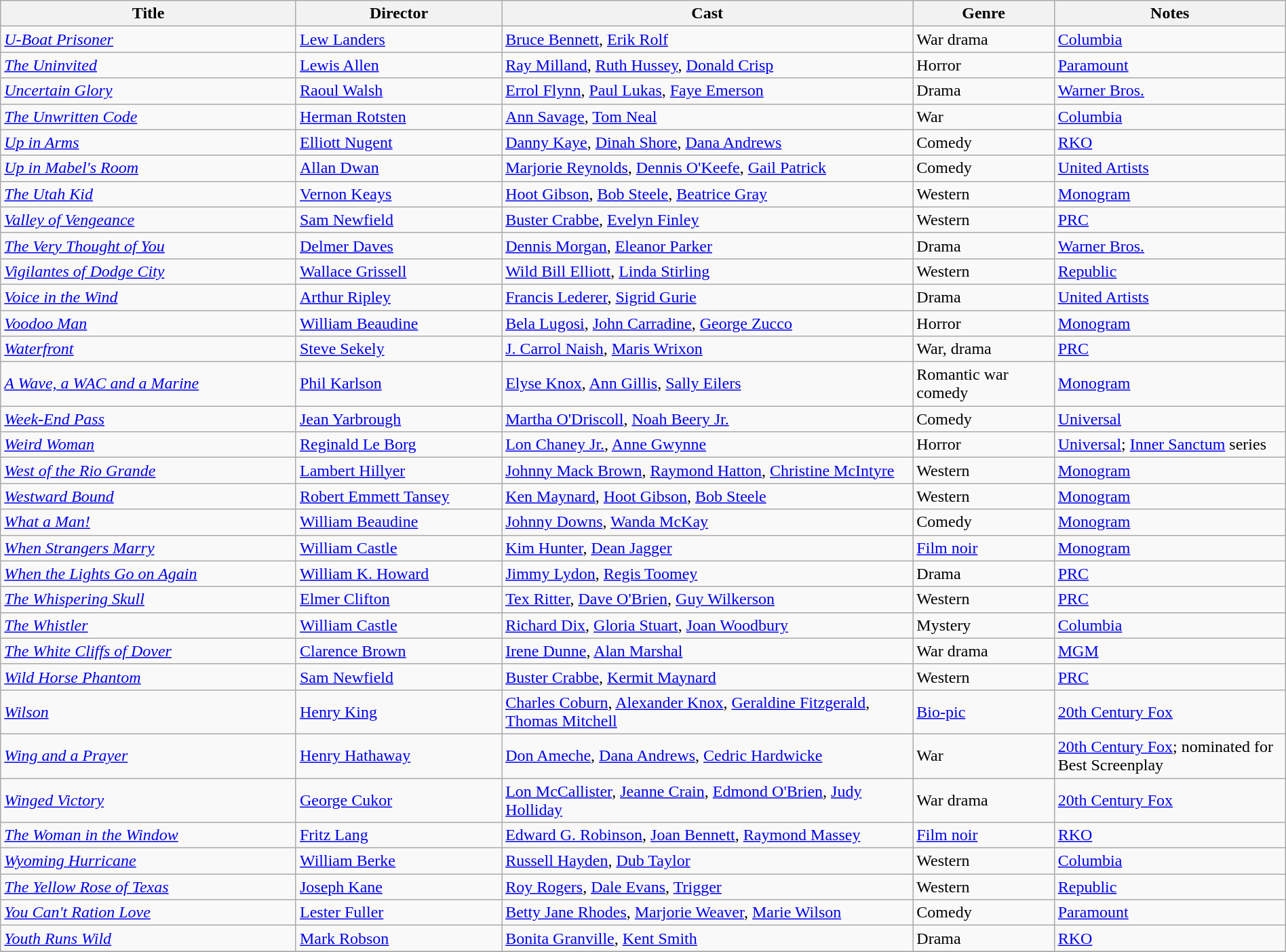<table class="wikitable" style="width:100%;">
<tr>
<th style="width:23%;">Title</th>
<th style="width:16%;">Director</th>
<th style="width:32%;">Cast</th>
<th style="width:11%;">Genre</th>
<th style="width:18%;">Notes</th>
</tr>
<tr>
<td><em><a href='#'>U-Boat Prisoner</a></em></td>
<td><a href='#'>Lew Landers</a></td>
<td><a href='#'>Bruce Bennett</a>, <a href='#'>Erik Rolf</a></td>
<td>War drama</td>
<td><a href='#'>Columbia</a></td>
</tr>
<tr>
<td><em><a href='#'>The Uninvited</a></em></td>
<td><a href='#'>Lewis Allen</a></td>
<td><a href='#'>Ray Milland</a>, <a href='#'>Ruth Hussey</a>, <a href='#'>Donald Crisp</a></td>
<td>Horror</td>
<td><a href='#'>Paramount</a></td>
</tr>
<tr>
<td><em><a href='#'>Uncertain Glory</a></em></td>
<td><a href='#'>Raoul Walsh</a></td>
<td><a href='#'>Errol Flynn</a>, <a href='#'>Paul Lukas</a>, <a href='#'>Faye Emerson</a></td>
<td>Drama</td>
<td><a href='#'>Warner Bros.</a></td>
</tr>
<tr>
<td><em><a href='#'>The Unwritten Code</a></em></td>
<td><a href='#'>Herman Rotsten</a></td>
<td><a href='#'>Ann Savage</a>, <a href='#'>Tom Neal</a></td>
<td>War</td>
<td><a href='#'>Columbia</a></td>
</tr>
<tr>
<td><em><a href='#'>Up in Arms</a></em></td>
<td><a href='#'>Elliott Nugent</a></td>
<td><a href='#'>Danny Kaye</a>, <a href='#'>Dinah Shore</a>, <a href='#'>Dana Andrews</a></td>
<td>Comedy</td>
<td><a href='#'>RKO</a></td>
</tr>
<tr>
<td><em><a href='#'>Up in Mabel's Room</a></em></td>
<td><a href='#'>Allan Dwan</a></td>
<td><a href='#'>Marjorie Reynolds</a>, <a href='#'>Dennis O'Keefe</a>, <a href='#'>Gail Patrick</a></td>
<td>Comedy</td>
<td><a href='#'>United Artists</a></td>
</tr>
<tr>
<td><em><a href='#'>The Utah Kid</a></em></td>
<td><a href='#'>Vernon Keays</a></td>
<td><a href='#'>Hoot Gibson</a>, <a href='#'>Bob Steele</a>, <a href='#'>Beatrice Gray</a></td>
<td>Western</td>
<td><a href='#'>Monogram</a></td>
</tr>
<tr>
<td><em><a href='#'>Valley of Vengeance</a></em></td>
<td><a href='#'>Sam Newfield</a></td>
<td><a href='#'>Buster Crabbe</a>, <a href='#'>Evelyn Finley</a></td>
<td>Western</td>
<td><a href='#'>PRC</a></td>
</tr>
<tr>
<td><em><a href='#'>The Very Thought of You</a></em></td>
<td><a href='#'>Delmer Daves</a></td>
<td><a href='#'>Dennis Morgan</a>, <a href='#'>Eleanor Parker</a></td>
<td>Drama</td>
<td><a href='#'>Warner Bros.</a></td>
</tr>
<tr>
<td><em><a href='#'>Vigilantes of Dodge City</a></em></td>
<td><a href='#'>Wallace Grissell</a></td>
<td><a href='#'>Wild Bill Elliott</a>, <a href='#'>Linda Stirling</a></td>
<td>Western</td>
<td><a href='#'>Republic</a></td>
</tr>
<tr>
<td><em><a href='#'>Voice in the Wind</a></em></td>
<td><a href='#'>Arthur Ripley</a></td>
<td><a href='#'>Francis Lederer</a>, <a href='#'>Sigrid Gurie</a></td>
<td>Drama</td>
<td><a href='#'>United Artists</a></td>
</tr>
<tr>
<td><em><a href='#'>Voodoo Man</a></em></td>
<td><a href='#'>William Beaudine</a></td>
<td><a href='#'>Bela Lugosi</a>, <a href='#'>John Carradine</a>, <a href='#'>George Zucco</a></td>
<td>Horror</td>
<td><a href='#'>Monogram</a></td>
</tr>
<tr>
<td><em><a href='#'>Waterfront</a></em></td>
<td><a href='#'>Steve Sekely</a></td>
<td><a href='#'>J. Carrol Naish</a>, <a href='#'>Maris Wrixon</a></td>
<td>War, drama</td>
<td><a href='#'>PRC</a></td>
</tr>
<tr>
<td><em><a href='#'>A Wave, a WAC and a Marine</a></em></td>
<td><a href='#'>Phil Karlson</a></td>
<td><a href='#'>Elyse Knox</a>, <a href='#'>Ann Gillis</a>, <a href='#'>Sally Eilers</a></td>
<td>Romantic war comedy</td>
<td><a href='#'>Monogram</a></td>
</tr>
<tr>
<td><em><a href='#'>Week-End Pass</a></em></td>
<td><a href='#'>Jean Yarbrough</a></td>
<td><a href='#'>Martha O'Driscoll</a>, <a href='#'>Noah Beery Jr.</a></td>
<td>Comedy</td>
<td><a href='#'>Universal</a></td>
</tr>
<tr>
<td><em><a href='#'>Weird Woman</a></em></td>
<td><a href='#'>Reginald Le Borg</a></td>
<td><a href='#'>Lon Chaney Jr.</a>, <a href='#'>Anne Gwynne</a></td>
<td>Horror</td>
<td><a href='#'>Universal</a>; <a href='#'>Inner Sanctum</a> series</td>
</tr>
<tr>
<td><em><a href='#'>West of the Rio Grande</a></em></td>
<td><a href='#'>Lambert Hillyer</a></td>
<td><a href='#'>Johnny Mack Brown</a>, <a href='#'>Raymond Hatton</a>, <a href='#'>Christine McIntyre</a></td>
<td>Western</td>
<td><a href='#'>Monogram</a></td>
</tr>
<tr>
<td><em><a href='#'>Westward Bound</a></em></td>
<td><a href='#'>Robert Emmett Tansey</a></td>
<td><a href='#'>Ken Maynard</a>, <a href='#'>Hoot Gibson</a>, <a href='#'>Bob Steele</a></td>
<td>Western</td>
<td><a href='#'>Monogram</a></td>
</tr>
<tr>
<td><em><a href='#'>What a Man!</a></em></td>
<td><a href='#'>William Beaudine</a></td>
<td><a href='#'>Johnny Downs</a>, <a href='#'>Wanda McKay</a></td>
<td>Comedy</td>
<td><a href='#'>Monogram</a></td>
</tr>
<tr>
<td><em><a href='#'>When Strangers Marry</a></em></td>
<td><a href='#'>William Castle</a></td>
<td><a href='#'>Kim Hunter</a>, <a href='#'>Dean Jagger</a></td>
<td><a href='#'>Film noir</a></td>
<td><a href='#'>Monogram</a></td>
</tr>
<tr>
<td><em><a href='#'>When the Lights Go on Again</a></em></td>
<td><a href='#'>William K. Howard</a></td>
<td><a href='#'>Jimmy Lydon</a>, <a href='#'>Regis Toomey</a></td>
<td>Drama</td>
<td><a href='#'>PRC</a></td>
</tr>
<tr>
<td><em><a href='#'>The Whispering Skull</a></em></td>
<td><a href='#'>Elmer Clifton</a></td>
<td><a href='#'>Tex Ritter</a>, <a href='#'>Dave O'Brien</a>, <a href='#'>Guy Wilkerson</a></td>
<td>Western</td>
<td><a href='#'>PRC</a></td>
</tr>
<tr>
<td><em><a href='#'>The Whistler</a></em></td>
<td><a href='#'>William Castle</a></td>
<td><a href='#'>Richard Dix</a>, <a href='#'>Gloria Stuart</a>, <a href='#'>Joan Woodbury</a></td>
<td>Mystery</td>
<td><a href='#'>Columbia</a></td>
</tr>
<tr>
<td><em><a href='#'>The White Cliffs of Dover</a></em></td>
<td><a href='#'>Clarence Brown</a></td>
<td><a href='#'>Irene Dunne</a>, <a href='#'>Alan Marshal</a></td>
<td>War drama</td>
<td><a href='#'>MGM</a></td>
</tr>
<tr>
<td><em><a href='#'>Wild Horse Phantom</a></em></td>
<td><a href='#'>Sam Newfield</a></td>
<td><a href='#'>Buster Crabbe</a>, <a href='#'>Kermit Maynard</a></td>
<td>Western</td>
<td><a href='#'>PRC</a></td>
</tr>
<tr>
<td><em><a href='#'>Wilson</a></em></td>
<td><a href='#'>Henry King</a></td>
<td><a href='#'>Charles Coburn</a>, <a href='#'>Alexander Knox</a>, <a href='#'>Geraldine Fitzgerald</a>, <a href='#'>Thomas Mitchell</a></td>
<td><a href='#'>Bio-pic</a></td>
<td><a href='#'>20th Century Fox</a></td>
</tr>
<tr>
<td><em><a href='#'>Wing and a Prayer</a></em></td>
<td><a href='#'>Henry Hathaway</a></td>
<td><a href='#'>Don Ameche</a>, <a href='#'>Dana Andrews</a>, <a href='#'>Cedric Hardwicke</a></td>
<td>War</td>
<td><a href='#'>20th Century Fox</a>; nominated for Best Screenplay</td>
</tr>
<tr>
<td><em><a href='#'>Winged Victory</a></em></td>
<td><a href='#'>George Cukor</a></td>
<td><a href='#'>Lon McCallister</a>, <a href='#'>Jeanne Crain</a>, <a href='#'>Edmond O'Brien</a>, <a href='#'>Judy Holliday</a></td>
<td>War drama</td>
<td><a href='#'>20th Century Fox</a></td>
</tr>
<tr>
<td><em><a href='#'>The Woman in the Window</a></em></td>
<td><a href='#'>Fritz Lang</a></td>
<td><a href='#'>Edward G. Robinson</a>, <a href='#'>Joan Bennett</a>, <a href='#'>Raymond Massey</a></td>
<td><a href='#'>Film noir</a></td>
<td><a href='#'>RKO</a></td>
</tr>
<tr>
<td><em><a href='#'>Wyoming Hurricane</a></em></td>
<td><a href='#'>William Berke</a></td>
<td><a href='#'>Russell Hayden</a>, <a href='#'>Dub Taylor</a></td>
<td>Western</td>
<td><a href='#'>Columbia</a></td>
</tr>
<tr>
<td><em><a href='#'>The Yellow Rose of Texas</a></em></td>
<td><a href='#'>Joseph Kane</a></td>
<td><a href='#'>Roy Rogers</a>, <a href='#'>Dale Evans</a>, <a href='#'>Trigger</a></td>
<td>Western</td>
<td><a href='#'>Republic</a></td>
</tr>
<tr>
<td><em><a href='#'>You Can't Ration Love</a></em></td>
<td><a href='#'>Lester Fuller</a></td>
<td><a href='#'>Betty Jane Rhodes</a>, <a href='#'>Marjorie Weaver</a>, <a href='#'>Marie Wilson</a></td>
<td>Comedy</td>
<td><a href='#'>Paramount</a></td>
</tr>
<tr>
<td><em><a href='#'>Youth Runs Wild</a></em></td>
<td><a href='#'>Mark Robson</a></td>
<td><a href='#'>Bonita Granville</a>, <a href='#'>Kent Smith</a></td>
<td>Drama</td>
<td><a href='#'>RKO</a></td>
</tr>
<tr>
</tr>
</table>
